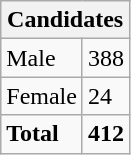<table class="wikitable">
<tr>
<th colspan="2">Candidates</th>
</tr>
<tr>
<td>Male</td>
<td>388</td>
</tr>
<tr>
<td>Female</td>
<td>24</td>
</tr>
<tr>
<td><strong>Total</strong></td>
<td><strong>412</strong></td>
</tr>
</table>
